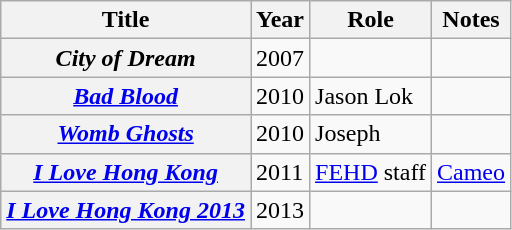<table class="wikitable plainrowheaders sortable">
<tr>
<th scope="col">Title</th>
<th scope="col">Year</th>
<th scope="col">Role</th>
<th scope="col" class="unsortable">Notes</th>
</tr>
<tr>
<th scope="row"><em>City of Dream</em></th>
<td>2007</td>
<td></td>
<td></td>
</tr>
<tr>
<th scope="row"><em><a href='#'>Bad Blood</a></em></th>
<td>2010</td>
<td>Jason Lok</td>
<td></td>
</tr>
<tr>
<th scope="row"><em><a href='#'>Womb Ghosts</a></em></th>
<td>2010</td>
<td>Joseph</td>
<td></td>
</tr>
<tr>
<th scope="row"><em><a href='#'>I Love Hong Kong</a></em></th>
<td>2011</td>
<td><a href='#'>FEHD</a> staff</td>
<td><a href='#'>Cameo</a></td>
</tr>
<tr>
<th scope="row"><em><a href='#'>I Love Hong Kong 2013</a></em></th>
<td>2013</td>
<td></td>
<td></td>
</tr>
</table>
